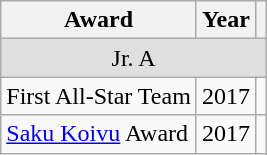<table class="wikitable">
<tr>
<th>Award</th>
<th>Year</th>
<th></th>
</tr>
<tr ALIGN="center" bgcolor="#e0e0e0">
<td colspan="3">Jr. A</td>
</tr>
<tr>
<td>First All-Star Team</td>
<td>2017</td>
<td></td>
</tr>
<tr>
<td><a href='#'>Saku Koivu</a> Award</td>
<td>2017</td>
<td></td>
</tr>
</table>
